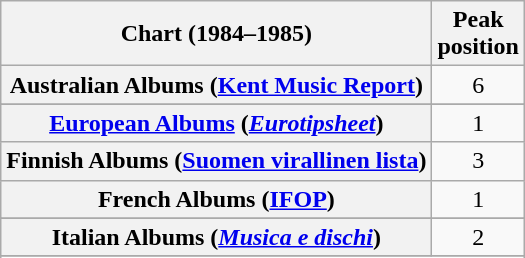<table class="wikitable sortable plainrowheaders" style="text-align:center">
<tr>
<th scope="col">Chart (1984–1985)</th>
<th scope="col">Peak<br>position</th>
</tr>
<tr>
<th scope="row">Australian Albums (<a href='#'>Kent Music Report</a>)</th>
<td>6</td>
</tr>
<tr>
</tr>
<tr>
</tr>
<tr>
</tr>
<tr>
<th scope="row"><a href='#'>European Albums</a> (<em><a href='#'>Eurotipsheet</a></em>)</th>
<td>1</td>
</tr>
<tr>
<th scope="row">Finnish Albums (<a href='#'>Suomen virallinen lista</a>)</th>
<td>3</td>
</tr>
<tr>
<th scope="row">French Albums (<a href='#'>IFOP</a>)</th>
<td>1</td>
</tr>
<tr>
</tr>
<tr>
<th scope="row">Italian Albums (<em><a href='#'>Musica e dischi</a></em>)</th>
<td>2</td>
</tr>
<tr>
</tr>
<tr>
</tr>
<tr>
</tr>
<tr>
</tr>
<tr>
</tr>
<tr>
</tr>
<tr>
</tr>
<tr>
</tr>
</table>
